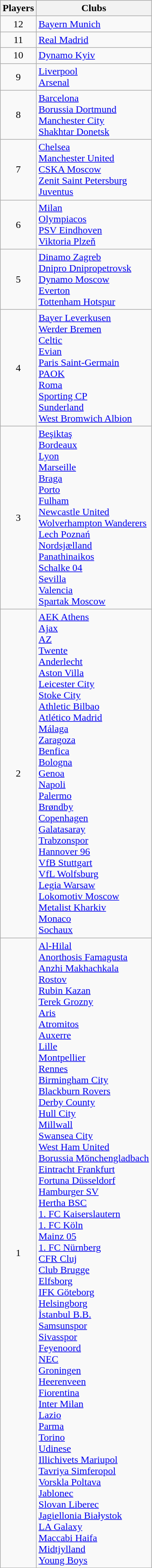<table class="wikitable">
<tr>
<th>Players</th>
<th>Clubs</th>
</tr>
<tr>
<td align=center>12</td>
<td> <a href='#'>Bayern Munich</a></td>
</tr>
<tr>
<td align=center>11</td>
<td> <a href='#'>Real Madrid</a></td>
</tr>
<tr>
<td align=center>10</td>
<td> <a href='#'>Dynamo Kyiv</a></td>
</tr>
<tr>
<td align=center>9</td>
<td> <a href='#'>Liverpool</a> <br> <a href='#'>Arsenal</a></td>
</tr>
<tr>
<td align=center>8</td>
<td> <a href='#'>Barcelona</a> <br> <a href='#'>Borussia Dortmund</a> <br> <a href='#'>Manchester City</a> <br> <a href='#'>Shakhtar Donetsk</a></td>
</tr>
<tr>
<td align=center>7</td>
<td> <a href='#'>Chelsea</a><br> <a href='#'>Manchester United</a> <br> <a href='#'>CSKA Moscow</a><br> <a href='#'>Zenit Saint Petersburg</a> <br> <a href='#'>Juventus</a></td>
</tr>
<tr>
<td align=center>6</td>
<td> <a href='#'>Milan</a> <br> <a href='#'>Olympiacos</a> <br> <a href='#'>PSV Eindhoven</a> <br> <a href='#'>Viktoria Plzeň</a></td>
</tr>
<tr>
<td align=center>5</td>
<td> <a href='#'>Dinamo Zagreb</a> <br> <a href='#'>Dnipro Dnipropetrovsk</a> <br> <a href='#'>Dynamo Moscow</a> <br> <a href='#'>Everton</a><br> <a href='#'>Tottenham Hotspur</a></td>
</tr>
<tr>
<td align=center>4</td>
<td> <a href='#'>Bayer Leverkusen</a><br> <a href='#'>Werder Bremen</a> <br> <a href='#'>Celtic</a> <br> <a href='#'>Evian</a><br> <a href='#'>Paris Saint-Germain</a> <br> <a href='#'>PAOK</a> <br> <a href='#'>Roma</a> <br> <a href='#'>Sporting CP</a> <br> <a href='#'>Sunderland</a><br> <a href='#'>West Bromwich Albion</a></td>
</tr>
<tr>
<td align=center>3</td>
<td> <a href='#'>Beşiktaş</a> <br> <a href='#'>Bordeaux</a><br> <a href='#'>Lyon</a><br> <a href='#'>Marseille</a> <br> <a href='#'>Braga</a><br> <a href='#'>Porto</a><br> <a href='#'>Fulham</a><br> <a href='#'>Newcastle United</a><br> <a href='#'>Wolverhampton Wanderers</a> <br> <a href='#'>Lech Poznań</a> <br> <a href='#'>Nordsjælland</a> <br> <a href='#'>Panathinaikos</a> <br> <a href='#'>Schalke 04</a> <br> <a href='#'>Sevilla</a><br> <a href='#'>Valencia</a> <br> <a href='#'>Spartak Moscow</a></td>
</tr>
<tr>
<td align=center>2</td>
<td> <a href='#'>AEK Athens</a> <br> <a href='#'>Ajax</a><br> <a href='#'>AZ</a><br> <a href='#'>Twente</a> <br> <a href='#'>Anderlecht</a> <br> <a href='#'>Aston Villa</a><br> <a href='#'>Leicester City</a><br> <a href='#'>Stoke City</a><br> <a href='#'>Athletic Bilbao</a><br> <a href='#'>Atlético Madrid</a><br> <a href='#'>Málaga</a><br> <a href='#'>Zaragoza</a> <br> <a href='#'>Benfica</a> <br> <a href='#'>Bologna</a><br> <a href='#'>Genoa</a><br> <a href='#'>Napoli</a><br> <a href='#'>Palermo</a> <br> <a href='#'>Brøndby</a><br> <a href='#'>Copenhagen</a> <br> <a href='#'>Galatasaray</a><br> <a href='#'>Trabzonspor</a>  <br> <a href='#'>Hannover 96</a><br> <a href='#'>VfB Stuttgart</a><br> <a href='#'>VfL Wolfsburg</a> <br> <a href='#'>Legia Warsaw</a> <br> <a href='#'>Lokomotiv Moscow</a> <br> <a href='#'>Metalist Kharkiv</a> <br> <a href='#'>Monaco</a><br> <a href='#'>Sochaux</a></td>
</tr>
<tr>
<td align=center>1</td>
<td> <a href='#'>Al-Hilal</a> <br> <a href='#'>Anorthosis Famagusta</a> <br> <a href='#'>Anzhi Makhachkala</a><br> <a href='#'>Rostov</a><br> <a href='#'>Rubin Kazan</a><br> <a href='#'>Terek Grozny</a> <br> <a href='#'>Aris</a><br> <a href='#'>Atromitos</a> <br> <a href='#'>Auxerre</a><br> <a href='#'>Lille</a><br> <a href='#'>Montpellier</a><br> <a href='#'>Rennes</a><br> <a href='#'>Birmingham City</a><br> <a href='#'>Blackburn Rovers</a><br> <a href='#'>Derby County</a><br> <a href='#'>Hull City</a><br> <a href='#'>Millwall</a><br> <a href='#'>Swansea City</a><br> <a href='#'>West Ham United</a><br> <a href='#'>Borussia Mönchengladbach</a><br> <a href='#'>Eintracht Frankfurt</a><br> <a href='#'>Fortuna Düsseldorf</a><br> <a href='#'>Hamburger SV</a><br> <a href='#'>Hertha BSC</a><br> <a href='#'>1. FC Kaiserslautern</a><br> <a href='#'>1. FC Köln</a><br> <a href='#'>Mainz 05</a><br> <a href='#'>1. FC Nürnberg</a> <br> <a href='#'>CFR Cluj</a> <br> <a href='#'>Club Brugge</a> <br> <a href='#'>Elfsborg</a><br> <a href='#'>IFK Göteborg</a><br> <a href='#'>Helsingborg</a><br> <a href='#'>İstanbul B.B.</a><br> <a href='#'>Samsunspor</a><br> <a href='#'>Sivasspor</a><br> <a href='#'>Feyenoord</a><br> <a href='#'>NEC</a><br> <a href='#'>Groningen</a><br> <a href='#'>Heerenveen</a> <br> <a href='#'>Fiorentina</a><br> <a href='#'>Inter Milan</a><br> <a href='#'>Lazio</a><br> <a href='#'>Parma</a><br> <a href='#'>Torino</a><br> <a href='#'>Udinese</a><br> <a href='#'>Illichivets Mariupol</a><br> <a href='#'>Tavriya Simferopol</a><br> <a href='#'>Vorskla Poltava</a><br> <a href='#'>Jablonec</a><br> <a href='#'>Slovan Liberec</a> <br> <a href='#'>Jagiellonia Białystok</a> <br> <a href='#'>LA Galaxy</a> <br> <a href='#'>Maccabi Haifa</a> <br> <a href='#'>Midtjylland</a> <br> <a href='#'>Young Boys</a></td>
</tr>
</table>
